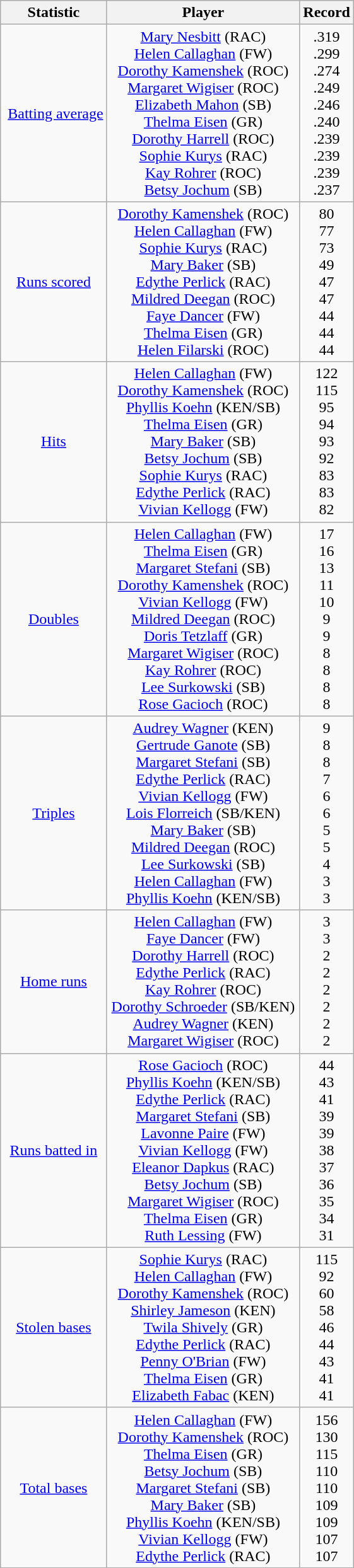<table class="wikitable">
<tr>
<th>Statistic</th>
<th>Player</th>
<th>Record</th>
</tr>
<tr align=center>
<td> <a href='#'>Batting average</a></td>
<td><a href='#'>Mary Nesbitt</a> (RAC)<br><a href='#'>Helen Callaghan</a> (FW)<br>  <a href='#'>Dorothy Kamenshek</a> (ROC)   <br><a href='#'>Margaret Wigiser</a> (ROC)<br><a href='#'>Elizabeth Mahon</a> (SB)<br><a href='#'>Thelma Eisen</a> (GR)<br><a href='#'>Dorothy Harrell</a> (ROC)<br><a href='#'>Sophie Kurys</a> (RAC)<br><a href='#'>Kay Rohrer</a> (ROC)<br><a href='#'>Betsy Jochum</a> (SB)</td>
<td>.319<br>.299<br>.274<br>.249<br>.246<br>.240<br>.239<br>.239<br>.239<br>.237</td>
</tr>
<tr align=center>
<td><a href='#'>Runs scored</a></td>
<td><a href='#'>Dorothy Kamenshek</a> (ROC)<br><a href='#'>Helen Callaghan</a> (FW)<br><a href='#'>Sophie Kurys</a> (RAC)<br><a href='#'>Mary Baker</a> (SB)<br><a href='#'>Edythe Perlick</a> (RAC)<br><a href='#'>Mildred Deegan</a> (ROC)<br><a href='#'>Faye Dancer</a> (FW)<br><a href='#'>Thelma Eisen</a> (GR)<br><a href='#'>Helen Filarski</a> (ROC)</td>
<td>80<br>77<br>73<br>49<br>47<br>47<br>44<br>44<br>44</td>
</tr>
<tr align=center>
<td><a href='#'>Hits</a></td>
<td><a href='#'>Helen Callaghan</a> (FW)<br><a href='#'>Dorothy Kamenshek</a> (ROC)<br><a href='#'>Phyllis Koehn</a> (KEN/SB)<br><a href='#'>Thelma Eisen</a> (GR)<br><a href='#'>Mary Baker</a> (SB)<br><a href='#'>Betsy Jochum</a> (SB)<br><a href='#'>Sophie Kurys</a> (RAC)<br><a href='#'>Edythe Perlick</a> (RAC)<br><a href='#'>Vivian Kellogg</a> (FW)</td>
<td>122<br>115<br>95<br>94<br>93<br>92<br>83<br>83<br>82</td>
</tr>
<tr align=center>
<td><a href='#'>Doubles</a></td>
<td><a href='#'>Helen Callaghan</a> (FW)<br><a href='#'>Thelma Eisen</a> (GR)<br><a href='#'>Margaret Stefani</a> (SB)<br><a href='#'>Dorothy Kamenshek</a> (ROC)<br><a href='#'>Vivian Kellogg</a> (FW)<br><a href='#'>Mildred Deegan</a> (ROC)<br><a href='#'>Doris Tetzlaff</a> (GR)<br><a href='#'>Margaret Wigiser</a> (ROC)<br><a href='#'>Kay Rohrer</a> (ROC)<br><a href='#'>Lee Surkowski</a> (SB)<br><a href='#'>Rose Gacioch</a> (ROC)</td>
<td>17<br>16<br>13<br>11<br>10<br>9<br>9<br>8<br>8<br>8<br>8</td>
</tr>
<tr align=center>
<td><a href='#'>Triples</a></td>
<td><a href='#'>Audrey Wagner</a> (KEN)<br><a href='#'>Gertrude Ganote</a> (SB)<br><a href='#'>Margaret Stefani</a> (SB)<br><a href='#'>Edythe Perlick</a> (RAC)<br><a href='#'>Vivian Kellogg</a> (FW)<br><a href='#'>Lois Florreich</a> (SB/KEN)<br><a href='#'>Mary Baker</a> (SB)<br><a href='#'>Mildred Deegan</a> (ROC)<br><a href='#'>Lee Surkowski</a> (SB)<br><a href='#'>Helen Callaghan</a> (FW)<br><a href='#'>Phyllis Koehn</a> (KEN/SB)</td>
<td>9<br>8<br>8<br>7<br>6<br>6<br>5<br>5<br>4<br>3<br>3</td>
</tr>
<tr align=center>
<td><a href='#'>Home runs</a></td>
<td><a href='#'>Helen Callaghan</a> (FW)<br><a href='#'>Faye Dancer</a> (FW)<br><a href='#'>Dorothy Harrell</a> (ROC)<br><a href='#'>Edythe Perlick</a> (RAC)<br><a href='#'>Kay Rohrer</a> (ROC)<br><a href='#'>Dorothy Schroeder</a> (SB/KEN)<br><a href='#'>Audrey Wagner</a> (KEN)<br><a href='#'>Margaret Wigiser</a> (ROC)</td>
<td>3<br>3<br>2<br>2<br>2<br>2<br>2<br>2</td>
</tr>
<tr align=center>
<td><a href='#'>Runs batted in</a></td>
<td><a href='#'>Rose Gacioch</a> (ROC)<br><a href='#'>Phyllis Koehn</a> (KEN/SB)<br><a href='#'>Edythe Perlick</a> (RAC)<br><a href='#'>Margaret Stefani</a> (SB)<br><a href='#'>Lavonne Paire</a> (FW)<br><a href='#'>Vivian Kellogg</a> (FW)<br><a href='#'>Eleanor Dapkus</a> (RAC)<br><a href='#'>Betsy Jochum</a> (SB)<br><a href='#'>Margaret Wigiser</a> (ROC)<br><a href='#'>Thelma Eisen</a> (GR)<br><a href='#'>Ruth Lessing</a> (FW)</td>
<td>44<br>43<br>41<br>39<br>39<br>38<br>37<br>36<br>35<br>34<br>31</td>
</tr>
<tr align=center>
<td><a href='#'>Stolen bases</a></td>
<td><a href='#'>Sophie Kurys</a> (RAC)<br><a href='#'>Helen Callaghan</a> (FW)<br><a href='#'>Dorothy Kamenshek</a> (ROC)<br><a href='#'>Shirley Jameson</a> (KEN)<br><a href='#'>Twila Shively</a> (GR)<br><a href='#'>Edythe Perlick</a> (RAC)<br><a href='#'>Penny O'Brian</a> (FW)<br><a href='#'>Thelma Eisen</a> (GR)<br><a href='#'>Elizabeth Fabac</a> (KEN)</td>
<td>115<br>92<br>60<br>58<br>46<br>44<br>43<br>41<br>41</td>
</tr>
<tr align=center>
<td><a href='#'>Total bases</a></td>
<td><a href='#'>Helen Callaghan</a> (FW)<br><a href='#'>Dorothy Kamenshek</a> (ROC)<br><a href='#'>Thelma Eisen</a> (GR)<br><a href='#'>Betsy Jochum</a> (SB)<br><a href='#'>Margaret Stefani</a> (SB)<br><a href='#'>Mary Baker</a> (SB)<br><a href='#'>Phyllis Koehn</a> (KEN/SB)<br><a href='#'>Vivian Kellogg</a> (FW)<br><a href='#'>Edythe Perlick</a> (RAC)</td>
<td>156<br>130<br>115<br>110<br>110<br>109<br>109<br>107<br>107</td>
</tr>
</table>
